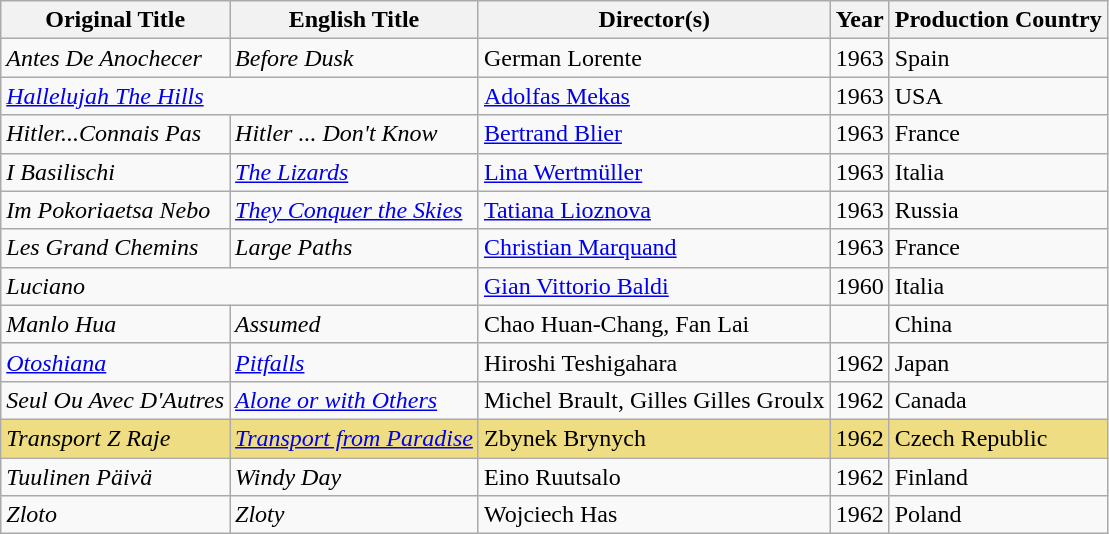<table class="wikitable sortable">
<tr>
<th>Original Title</th>
<th>English Title</th>
<th>Director(s)</th>
<th>Year</th>
<th>Production Country</th>
</tr>
<tr>
<td><em>Antes De Anochecer</em></td>
<td><em>Before Dusk</em></td>
<td>German Lorente</td>
<td>1963</td>
<td>Spain</td>
</tr>
<tr>
<td colspan="2"><em><a href='#'>Hallelujah The Hills</a></em></td>
<td><a href='#'>Adolfas Mekas</a></td>
<td>1963</td>
<td>USA</td>
</tr>
<tr>
<td><em>Hitler...Connais Pas</em></td>
<td><em>Hitler ... Don't Know</em></td>
<td><a href='#'>Bertrand Blier</a></td>
<td>1963</td>
<td>France</td>
</tr>
<tr>
<td><em>I Basilischi</em></td>
<td><em><a href='#'>The Lizards</a></em></td>
<td><a href='#'>Lina Wertmüller</a></td>
<td>1963</td>
<td>Italia</td>
</tr>
<tr>
<td><em>Im Pokoriaetsa Nebo</em></td>
<td><em><a href='#'>They Conquer the Skies</a></em></td>
<td><a href='#'>Tatiana Lioznova</a></td>
<td>1963</td>
<td>Russia</td>
</tr>
<tr>
<td><em>Les Grand Chemins</em></td>
<td><em>Large Paths</em></td>
<td><a href='#'>Christian Marquand</a></td>
<td>1963</td>
<td>France</td>
</tr>
<tr>
<td colspan="2"><em>Luciano</em></td>
<td><a href='#'>Gian Vittorio Baldi</a></td>
<td>1960</td>
<td>Italia</td>
</tr>
<tr>
<td><em>Manlo Hua</em></td>
<td><em>Assumed</em></td>
<td>Chao Huan-Chang, Fan Lai</td>
<td></td>
<td>China</td>
</tr>
<tr>
<td><em><a href='#'>Otoshiana</a></em></td>
<td><em><a href='#'>Pitfalls</a></em></td>
<td>Hiroshi Teshigahara</td>
<td>1962</td>
<td>Japan</td>
</tr>
<tr>
<td><em>Seul Ou Avec D'Autres</em></td>
<td><em><a href='#'>Alone or with Others</a></em></td>
<td>Michel Brault, Gilles Gilles Groulx</td>
<td>1962</td>
<td>Canada</td>
</tr>
<tr style="background:#eedd82">
<td><em>Transport Z Raje</em></td>
<td><em><a href='#'>Transport from Paradise</a></em></td>
<td>Zbynek Brynych</td>
<td>1962</td>
<td>Czech Republic</td>
</tr>
<tr>
<td><em>Tuulinen Päivä</em></td>
<td><em>Windy Day</em></td>
<td>Eino Ruutsalo</td>
<td>1962</td>
<td>Finland</td>
</tr>
<tr>
<td><em>Zloto</em></td>
<td><em>Zloty</em></td>
<td>Wojciech Has</td>
<td>1962</td>
<td>Poland</td>
</tr>
</table>
